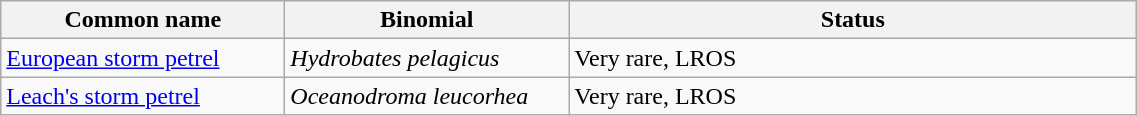<table width=60% class="wikitable">
<tr>
<th width=25%>Common name</th>
<th width=25%>Binomial</th>
<th width=50%>Status</th>
</tr>
<tr>
<td><a href='#'>European storm petrel</a></td>
<td><em>Hydrobates pelagicus</em></td>
<td>Very rare, LROS</td>
</tr>
<tr>
<td><a href='#'>Leach's storm petrel</a></td>
<td><em>Oceanodroma leucorhea</em></td>
<td>Very rare, LROS</td>
</tr>
</table>
